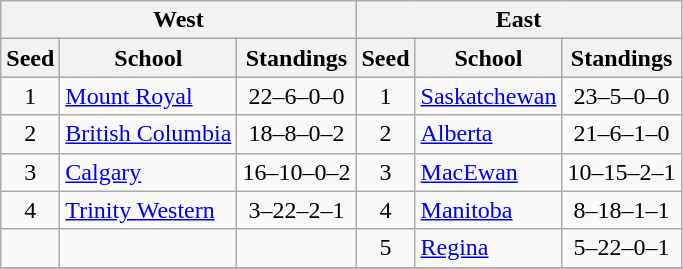<table class="wikitable">
<tr>
<th colspan=3>West</th>
<th colspan=3>East</th>
</tr>
<tr>
<th>Seed</th>
<th width:120px">School</th>
<th>Standings</th>
<th>Seed</th>
<th width:120px">School</th>
<th>Standings</th>
</tr>
<tr>
<td align=center>1</td>
<td><a href='#'>Mount Royal</a></td>
<td align=center>22–6–0–0</td>
<td align=center>1</td>
<td><a href='#'>Saskatchewan</a></td>
<td align=center>23–5–0–0</td>
</tr>
<tr>
<td align=center>2</td>
<td><a href='#'>British Columbia</a></td>
<td align=center>18–8–0–2</td>
<td align=center>2</td>
<td><a href='#'>Alberta</a></td>
<td align=center>21–6–1–0</td>
</tr>
<tr>
<td align=center>3</td>
<td><a href='#'>Calgary</a></td>
<td align=center>16–10–0–2</td>
<td align=center>3</td>
<td><a href='#'>MacEwan</a></td>
<td align=center>10–15–2–1</td>
</tr>
<tr>
<td align=center>4</td>
<td><a href='#'>Trinity Western</a></td>
<td align=center>3–22–2–1</td>
<td align=center>4</td>
<td><a href='#'>Manitoba</a></td>
<td align=center>8–18–1–1</td>
</tr>
<tr>
<td></td>
<td></td>
<td></td>
<td align=center>5</td>
<td><a href='#'>Regina</a></td>
<td align=center>5–22–0–1</td>
</tr>
<tr>
</tr>
</table>
